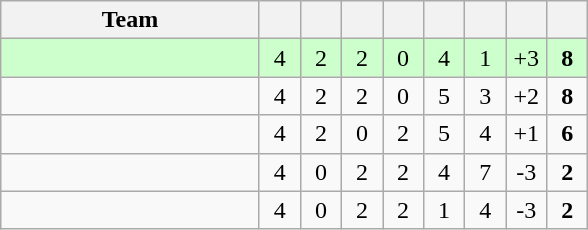<table class="wikitable" style="text-align: center;">
<tr>
<th width="165">Team</th>
<th width="20"></th>
<th width="20"></th>
<th width="20"></th>
<th width="20"></th>
<th width="20"></th>
<th width="20"></th>
<th width="20"></th>
<th width="20"></th>
</tr>
<tr bgcolor="#ccffcc">
<td align=left></td>
<td>4</td>
<td>2</td>
<td>2</td>
<td>0</td>
<td>4</td>
<td>1</td>
<td>+3</td>
<td><strong>8</strong></td>
</tr>
<tr>
<td align=left></td>
<td>4</td>
<td>2</td>
<td>2</td>
<td>0</td>
<td>5</td>
<td>3</td>
<td>+2</td>
<td><strong>8</strong></td>
</tr>
<tr>
<td align=left></td>
<td>4</td>
<td>2</td>
<td>0</td>
<td>2</td>
<td>5</td>
<td>4</td>
<td>+1</td>
<td><strong>6</strong></td>
</tr>
<tr>
<td align=left></td>
<td>4</td>
<td>0</td>
<td>2</td>
<td>2</td>
<td>4</td>
<td>7</td>
<td>-3</td>
<td><strong>2</strong></td>
</tr>
<tr>
<td align=left></td>
<td>4</td>
<td>0</td>
<td>2</td>
<td>2</td>
<td>1</td>
<td>4</td>
<td>-3</td>
<td><strong>2</strong></td>
</tr>
</table>
